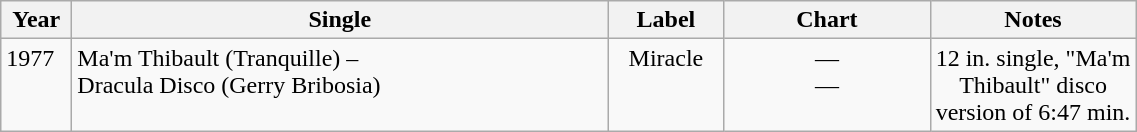<table class="wikitable">
<tr>
<th align="left" valign="top" width="40">Year</th>
<th align="left" valign="top" width="350">Single</th>
<th align="center" valign="top" width="70">Label</th>
<th align="left" valign="top" width="130">Chart</th>
<th align="left" valign="top" width="130">Notes</th>
</tr>
<tr>
<td align="left" valign="top">1977</td>
<td align="left" valign="top">Ma'm Thibault (Tranquille) –<br>Dracula Disco (Gerry Bribosia)</td>
<td align="center" valign="top">Miracle</td>
<td align="center" valign="top">—<br>—</td>
<td align="center" valign="top">12 in. single, "Ma'm Thibault" disco version of 6:47 min.</td>
</tr>
</table>
